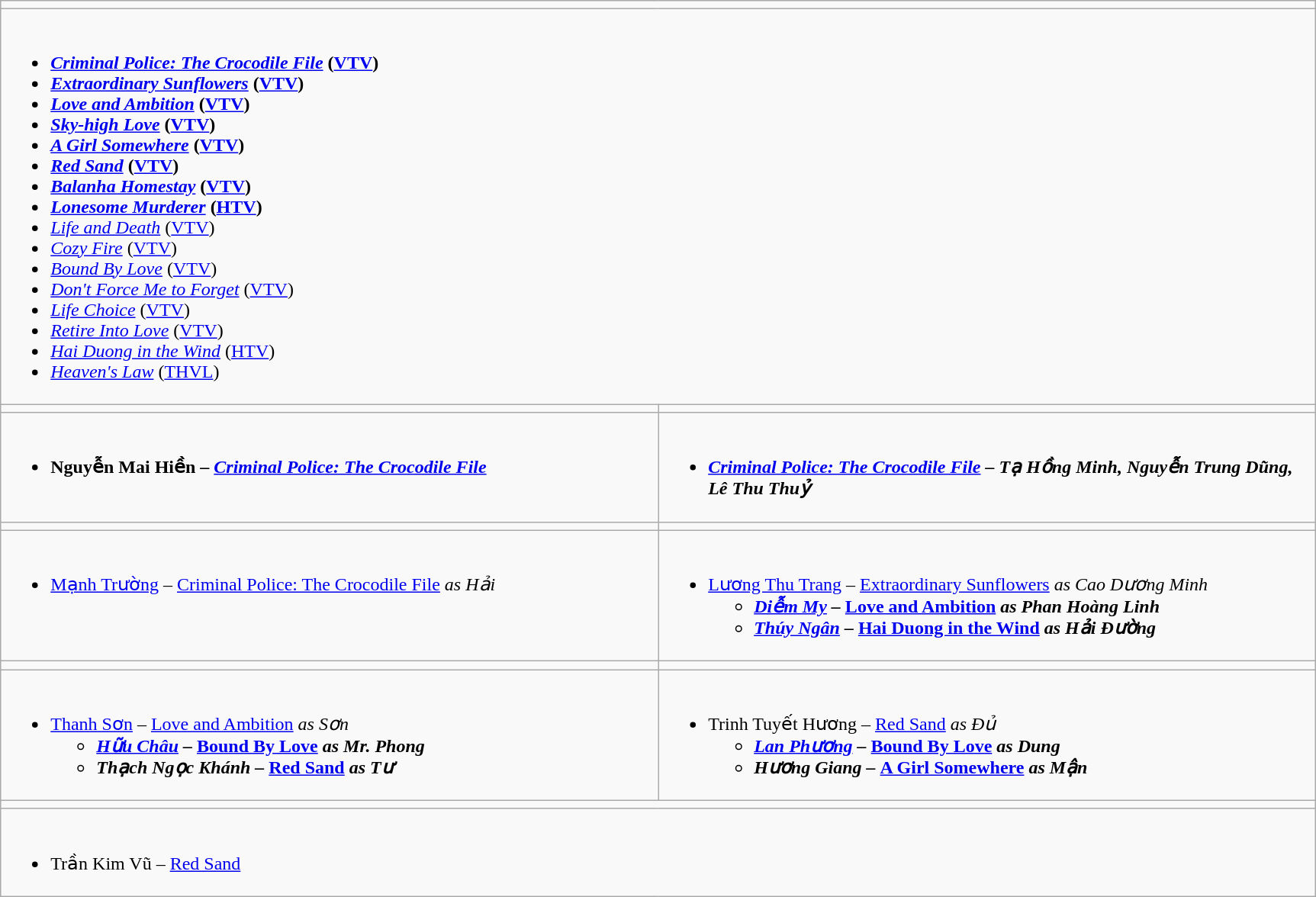<table class="wikitable" align="center" style="width:91%">
<tr>
<td colspan="2" style="vertical-align:top; width:100%;"></td>
</tr>
<tr>
<td colspan="2" valign="top"><br><ul><li><strong><em><span><a href='#'>Criminal Police: The Crocodile File</a></span></em></strong> <strong>(<a href='#'>VTV</a>)</strong></li><li><strong><em><span><a href='#'>Extraordinary Sunflowers</a></span></em></strong> <strong>(<a href='#'>VTV</a>)</strong></li><li><strong><em><span><a href='#'>Love and Ambition</a></span></em></strong> <strong>(<a href='#'>VTV</a>)</strong></li><li><strong><em><span><a href='#'>Sky-high Love</a></span></em></strong> <strong>(<a href='#'>VTV</a>)</strong></li><li><strong><em><span><a href='#'>A Girl Somewhere</a></span></em></strong> <strong>(<a href='#'>VTV</a>)</strong></li><li><strong><em><span><a href='#'>Red Sand</a></span></em></strong> <strong>(<a href='#'>VTV</a>)</strong></li><li><strong><em><span><a href='#'>Balanha Homestay</a></span></em></strong> <strong>(<a href='#'>VTV</a>)</strong></li><li><strong><em><span><a href='#'>Lonesome Murderer</a></span></em></strong> <strong>(<a href='#'>HTV</a>)</strong></li><li><em><a href='#'>Life and Death</a></em> (<a href='#'>VTV</a>)</li><li><em><a href='#'>Cozy Fire</a></em> (<a href='#'>VTV</a>)</li><li><em><a href='#'>Bound By Love</a></em> (<a href='#'>VTV</a>)</li><li><em><a href='#'>Don't Force Me to Forget</a></em> (<a href='#'>VTV</a>)</li><li><em><a href='#'>Life Choice</a></em> (<a href='#'>VTV</a>)</li><li><em><a href='#'>Retire Into Love</a></em> (<a href='#'>VTV</a>)</li><li><em><a href='#'>Hai Duong in the Wind</a></em> (<a href='#'>HTV</a>)</li><li><em><a href='#'>Heaven's Law</a></em> (<a href='#'>THVL</a>)</li></ul></td>
</tr>
<tr>
<td style="vertical-align:top; width:50%;"></td>
<td style="vertical-align:top; width:50%;"></td>
</tr>
<tr>
<td valign="top"><br><ul><li><strong>Nguyễn Mai Hiền – <em><a href='#'>Criminal Police: The Crocodile File</a></em> </strong></li></ul></td>
<td valign="top"><br><ul><li><strong><em><a href='#'>Criminal Police: The Crocodile File</a><em> – Tạ Hồng Minh, Nguyễn Trung Dũng, Lê Thu Thuỷ <strong></li></ul></td>
</tr>
<tr>
<td style="vertical-align:top; width:50%;"></td>
<td style="vertical-align:top; width:50%;"></td>
</tr>
<tr>
<td valign="top"><br><ul><li></strong><a href='#'>Mạnh Trường</a> – </em><a href='#'>Criminal Police: The Crocodile File</a><em> as Hải <strong></li></ul></td>
<td valign="top"><br><ul><li></strong><a href='#'>Lương Thu Trang</a> – </em><a href='#'>Extraordinary Sunflowers</a><em> as Cao Dương Minh <strong><ul><li><a href='#'>Diễm My</a> – </em><a href='#'>Love and Ambition</a><em> as Phan Hoàng Linh</li><li><a href='#'>Thúy Ngân</a> – </em><a href='#'>Hai Duong in the Wind</a><em> as Hải Đường</li></ul></li></ul></td>
</tr>
<tr>
<td style="vertical-align:top; width:50%;"></td>
<td style="vertical-align:top; width:50%;"></td>
</tr>
<tr>
<td valign="top"><br><ul><li></strong><a href='#'>Thanh Sơn</a> – </em><a href='#'>Love and Ambition</a><em> as Sơn <strong><ul><li><a href='#'>Hữu Châu</a> – </em><a href='#'>Bound By Love</a><em> as Mr. Phong</li><li>Thạch Ngọc Khánh – </em><a href='#'>Red Sand</a><em> as Tư</li></ul></li></ul></td>
<td valign="top"><br><ul><li></strong>Trinh Tuyết Hương – </em><a href='#'>Red Sand</a><em> as Đủ <strong><ul><li><a href='#'>Lan Phương</a> – </em><a href='#'>Bound By Love</a><em> as Dung</li><li>Hương Giang – </em><a href='#'>A Girl Somewhere</a><em> as Mận</li></ul></li></ul></td>
</tr>
<tr>
<td colspan="2" style="vertical-align:top; width:100%;"></td>
</tr>
<tr>
<td colspan="2" valign="top"><br><ul><li></strong> Trần Kim Vũ – </em><a href='#'>Red Sand</a><em> <strong></li></ul></td>
</tr>
</table>
